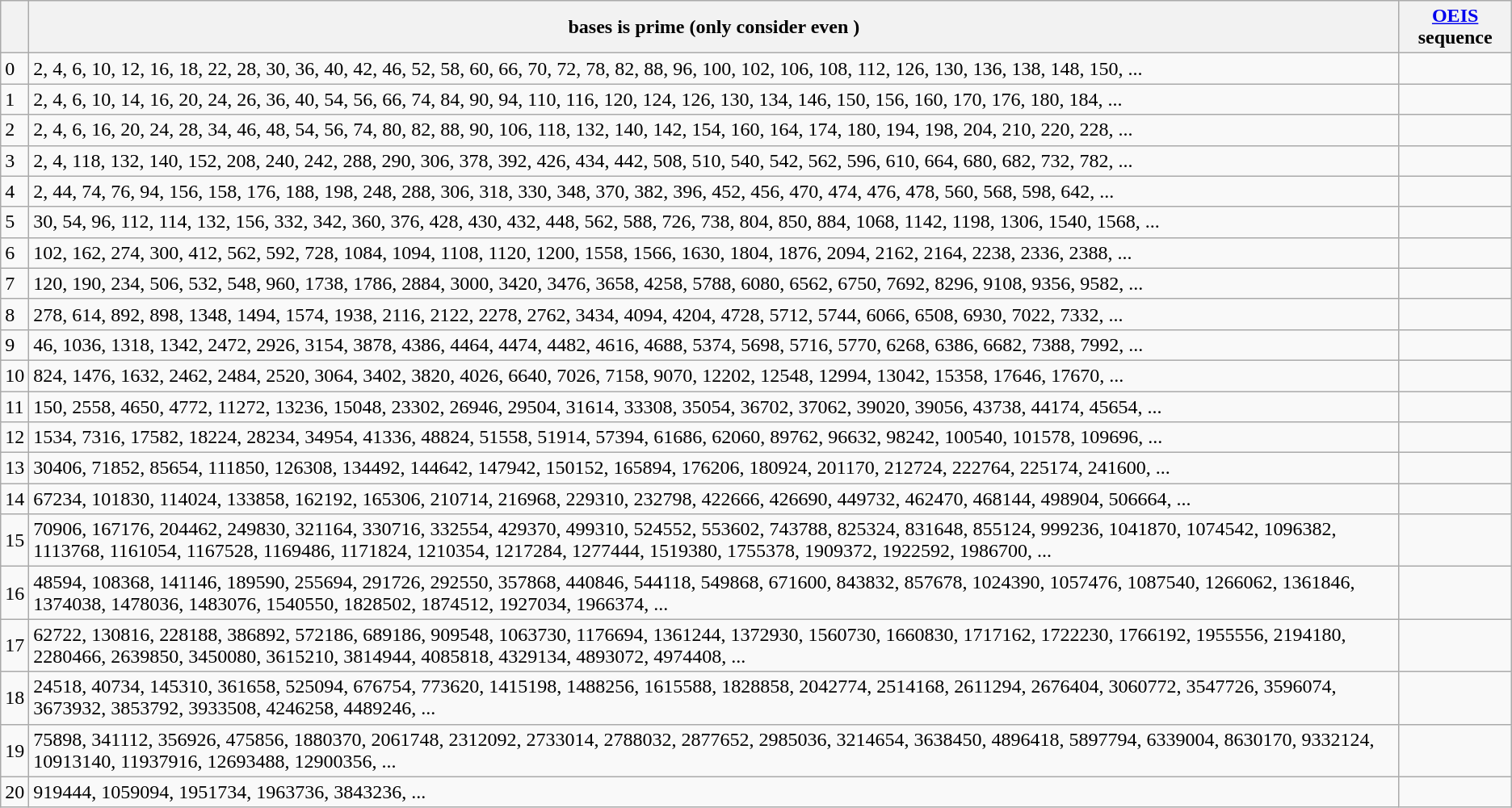<table class="wikitable">
<tr>
<th></th>
<th>bases  is prime (only consider even )</th>
<th><a href='#'>OEIS</a> sequence</th>
</tr>
<tr>
<td>0</td>
<td>2, 4, 6, 10, 12, 16, 18, 22, 28, 30, 36, 40, 42, 46, 52, 58, 60, 66, 70, 72, 78, 82, 88, 96, 100, 102, 106, 108, 112, 126, 130, 136, 138, 148, 150, ...</td>
<td></td>
</tr>
<tr>
<td>1</td>
<td>2, 4, 6, 10, 14, 16, 20, 24, 26, 36, 40, 54, 56, 66, 74, 84, 90, 94, 110, 116, 120, 124, 126, 130, 134, 146, 150, 156, 160, 170, 176, 180, 184, ...</td>
<td></td>
</tr>
<tr>
<td>2</td>
<td>2, 4, 6, 16, 20, 24, 28, 34, 46, 48, 54, 56, 74, 80, 82, 88, 90, 106, 118, 132, 140, 142, 154, 160, 164, 174, 180, 194, 198, 204, 210, 220, 228, ...</td>
<td></td>
</tr>
<tr>
<td>3</td>
<td>2, 4, 118, 132, 140, 152, 208, 240, 242, 288, 290, 306, 378, 392, 426, 434, 442, 508, 510, 540, 542, 562, 596, 610, 664, 680, 682, 732, 782, ...</td>
<td></td>
</tr>
<tr>
<td>4</td>
<td>2, 44, 74, 76, 94, 156, 158, 176, 188, 198, 248, 288, 306, 318, 330, 348, 370, 382, 396, 452, 456, 470, 474, 476, 478, 560, 568, 598, 642, ...</td>
<td></td>
</tr>
<tr>
<td>5</td>
<td>30, 54, 96, 112, 114, 132, 156, 332, 342, 360, 376, 428, 430, 432, 448, 562, 588, 726, 738, 804, 850, 884, 1068, 1142, 1198, 1306, 1540, 1568, ...</td>
<td></td>
</tr>
<tr>
<td>6</td>
<td>102, 162, 274, 300, 412, 562, 592, 728, 1084, 1094, 1108, 1120, 1200, 1558, 1566, 1630, 1804, 1876, 2094, 2162, 2164, 2238, 2336, 2388, ...</td>
<td></td>
</tr>
<tr>
<td>7</td>
<td>120, 190, 234, 506, 532, 548, 960, 1738, 1786, 2884, 3000, 3420, 3476, 3658, 4258, 5788, 6080, 6562, 6750, 7692, 8296, 9108, 9356, 9582, ...</td>
<td></td>
</tr>
<tr>
<td>8</td>
<td>278, 614, 892, 898, 1348, 1494, 1574, 1938, 2116, 2122, 2278, 2762, 3434, 4094, 4204, 4728, 5712, 5744, 6066, 6508, 6930, 7022, 7332, ...</td>
<td></td>
</tr>
<tr>
<td>9</td>
<td>46, 1036, 1318, 1342, 2472, 2926, 3154, 3878, 4386, 4464, 4474, 4482, 4616, 4688, 5374, 5698, 5716, 5770, 6268, 6386, 6682, 7388, 7992, ...</td>
<td></td>
</tr>
<tr>
<td>10</td>
<td>824, 1476, 1632, 2462, 2484, 2520, 3064, 3402, 3820, 4026, 6640, 7026, 7158, 9070, 12202, 12548, 12994, 13042, 15358, 17646, 17670, ...</td>
<td></td>
</tr>
<tr>
<td>11</td>
<td>150, 2558, 4650, 4772, 11272, 13236, 15048, 23302, 26946, 29504, 31614, 33308, 35054, 36702, 37062, 39020, 39056, 43738, 44174, 45654, ...</td>
<td></td>
</tr>
<tr>
<td>12</td>
<td>1534, 7316, 17582, 18224, 28234, 34954, 41336, 48824, 51558, 51914, 57394, 61686, 62060, 89762, 96632, 98242, 100540, 101578, 109696, ...</td>
<td></td>
</tr>
<tr>
<td>13</td>
<td>30406, 71852, 85654, 111850, 126308, 134492, 144642, 147942, 150152, 165894, 176206, 180924, 201170, 212724, 222764, 225174, 241600, ...</td>
<td></td>
</tr>
<tr>
<td>14</td>
<td>67234, 101830, 114024, 133858, 162192, 165306, 210714, 216968, 229310, 232798, 422666, 426690, 449732, 462470, 468144, 498904, 506664, ...</td>
<td></td>
</tr>
<tr>
<td>15</td>
<td>70906, 167176, 204462, 249830, 321164, 330716, 332554, 429370, 499310, 524552, 553602, 743788, 825324, 831648, 855124, 999236, 1041870, 1074542, 1096382, 1113768, 1161054, 1167528, 1169486, 1171824, 1210354, 1217284, 1277444, 1519380, 1755378, 1909372, 1922592, 1986700, ...</td>
<td></td>
</tr>
<tr>
<td>16</td>
<td>48594, 108368, 141146, 189590, 255694, 291726, 292550, 357868, 440846, 544118, 549868, 671600, 843832, 857678, 1024390, 1057476, 1087540, 1266062, 1361846, 1374038, 1478036, 1483076, 1540550, 1828502, 1874512, 1927034, 1966374, ...</td>
<td></td>
</tr>
<tr>
<td>17</td>
<td>62722, 130816, 228188, 386892, 572186, 689186, 909548, 1063730, 1176694, 1361244, 1372930, 1560730, 1660830, 1717162, 1722230, 1766192, 1955556, 2194180, 2280466, 2639850, 3450080, 3615210, 3814944, 4085818, 4329134, 4893072, 4974408, ...</td>
<td></td>
</tr>
<tr>
<td>18</td>
<td>24518, 40734, 145310, 361658, 525094, 676754, 773620, 1415198, 1488256, 1615588, 1828858, 2042774, 2514168, 2611294, 2676404, 3060772, 3547726, 3596074, 3673932, 3853792, 3933508, 4246258, 4489246, ...</td>
<td></td>
</tr>
<tr>
<td>19</td>
<td>75898, 341112, 356926, 475856, 1880370, 2061748, 2312092, 2733014, 2788032, 2877652, 2985036, 3214654, 3638450, 4896418, 5897794, 6339004, 8630170, 9332124, 10913140, 11937916, 12693488, 12900356, ...</td>
<td></td>
</tr>
<tr>
<td>20</td>
<td>919444, 1059094, 1951734, 1963736, 3843236, ...</td>
<td></td>
</tr>
</table>
